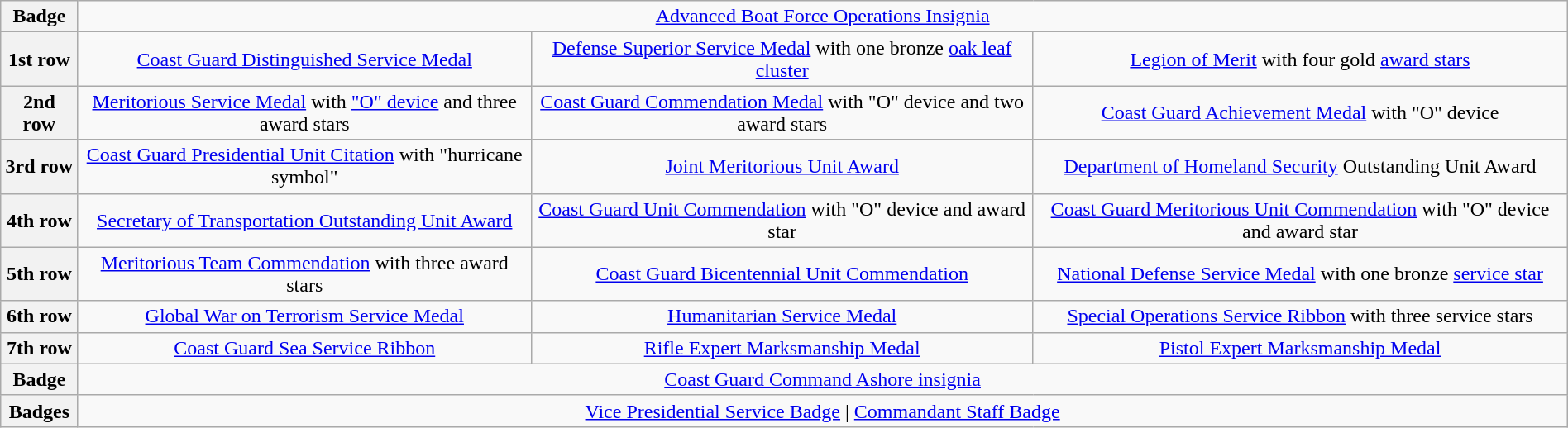<table class="wikitable" style="margin:1em auto; text-align:center;">
<tr>
<th>Badge</th>
<td colspan="3"><a href='#'>Advanced Boat Force Operations Insignia</a></td>
</tr>
<tr>
<th>1st row</th>
<td><a href='#'>Coast Guard Distinguished Service Medal</a></td>
<td><a href='#'>Defense Superior Service Medal</a> with one bronze <a href='#'>oak leaf cluster</a></td>
<td><a href='#'>Legion of Merit</a> with four gold <a href='#'>award stars</a></td>
</tr>
<tr>
<th>2nd row</th>
<td><a href='#'>Meritorious Service Medal</a> with <a href='#'>"O" device</a> and three award stars</td>
<td><a href='#'>Coast Guard Commendation Medal</a> with "O" device and two award stars</td>
<td><a href='#'>Coast Guard Achievement Medal</a> with "O" device</td>
</tr>
<tr>
<th>3rd row</th>
<td><a href='#'>Coast Guard Presidential Unit Citation</a> with "hurricane symbol"</td>
<td><a href='#'>Joint Meritorious Unit Award</a></td>
<td><a href='#'>Department of Homeland Security</a> Outstanding Unit Award</td>
</tr>
<tr>
<th>4th row</th>
<td><a href='#'>Secretary of Transportation Outstanding Unit Award</a></td>
<td><a href='#'>Coast Guard Unit Commendation</a> with "O" device and award star</td>
<td><a href='#'>Coast Guard Meritorious Unit Commendation</a> with "O" device and award star</td>
</tr>
<tr>
<th>5th row</th>
<td><a href='#'>Meritorious Team Commendation</a> with three award stars</td>
<td><a href='#'>Coast Guard Bicentennial Unit Commendation</a></td>
<td><a href='#'>National Defense Service Medal</a> with one bronze <a href='#'>service star</a></td>
</tr>
<tr>
<th>6th row</th>
<td><a href='#'>Global War on Terrorism Service Medal</a></td>
<td><a href='#'>Humanitarian Service Medal</a></td>
<td><a href='#'>Special Operations Service Ribbon</a> with three service stars</td>
</tr>
<tr>
<th>7th row</th>
<td><a href='#'>Coast Guard Sea Service Ribbon</a></td>
<td><a href='#'>Rifle Expert Marksmanship Medal</a></td>
<td><a href='#'>Pistol Expert Marksmanship Medal</a></td>
</tr>
<tr>
<th>Badge</th>
<td colspan="3"><a href='#'>Coast Guard Command Ashore insignia</a></td>
</tr>
<tr>
<th>Badges</th>
<td colspan="3"><a href='#'>Vice Presidential Service Badge</a> | <a href='#'>Commandant Staff Badge</a></td>
</tr>
</table>
